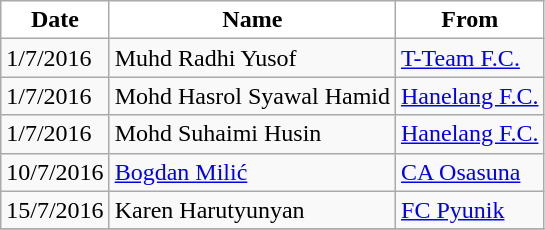<table class="wikitable sortable">
<tr>
<th style="background:White; color:Black;">Date</th>
<th style="background:White; color:Black;">Name</th>
<th style="background:White; color:Black;">From</th>
</tr>
<tr>
<td>1/7/2016</td>
<td> Muhd Radhi Yusof</td>
<td> <a href='#'>T-Team F.C.</a></td>
</tr>
<tr>
<td>1/7/2016</td>
<td> Mohd Hasrol Syawal Hamid</td>
<td> <a href='#'>Hanelang F.C.</a></td>
</tr>
<tr>
<td>1/7/2016</td>
<td> Mohd Suhaimi Husin</td>
<td> <a href='#'>Hanelang F.C.</a></td>
</tr>
<tr>
<td>10/7/2016</td>
<td> <a href='#'>Bogdan Milić</a></td>
<td> <a href='#'>CA Osasuna</a></td>
</tr>
<tr>
<td>15/7/2016</td>
<td> Karen Harutyunyan</td>
<td> <a href='#'>FC Pyunik</a></td>
</tr>
<tr>
</tr>
</table>
